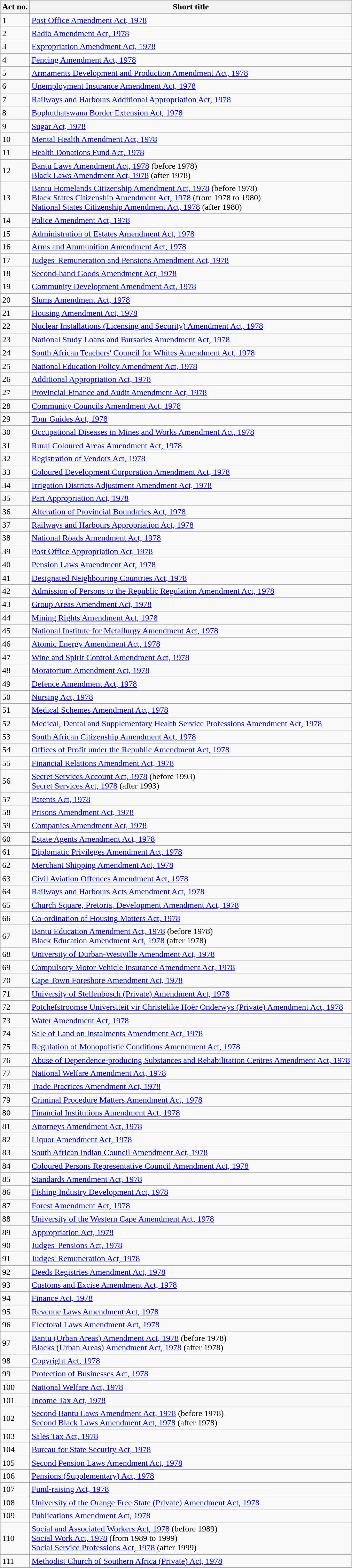<table class="wikitable sortable">
<tr>
<th>Act no.</th>
<th>Short title</th>
</tr>
<tr>
<td>1</td>
<td><a href='#'>Post Office Amendment Act, 1978</a></td>
</tr>
<tr>
<td>2</td>
<td><a href='#'>Radio Amendment Act, 1978</a></td>
</tr>
<tr>
<td>3</td>
<td><a href='#'>Expropriation Amendment Act, 1978</a></td>
</tr>
<tr>
<td>4</td>
<td><a href='#'>Fencing Amendment Act, 1978</a></td>
</tr>
<tr>
<td>5</td>
<td><a href='#'>Armaments Development and Production Amendment Act, 1978</a></td>
</tr>
<tr>
<td>6</td>
<td><a href='#'>Unemployment Insurance Amendment Act, 1978</a></td>
</tr>
<tr>
<td>7</td>
<td><a href='#'>Railways and Harbours Additional Appropriation Act, 1978</a></td>
</tr>
<tr>
<td>8</td>
<td><a href='#'>Bophuthatswana Border Extension Act, 1978</a></td>
</tr>
<tr>
<td>9</td>
<td><a href='#'>Sugar Act, 1978</a></td>
</tr>
<tr>
<td>10</td>
<td><a href='#'>Mental Health Amendment Act, 1978</a></td>
</tr>
<tr>
<td>11</td>
<td><a href='#'>Health Donations Fund Act, 1978</a></td>
</tr>
<tr>
<td>12</td>
<td><a href='#'>Bantu Laws Amendment Act, 1978</a> (before 1978) <br><a href='#'>Black Laws Amendment Act, 1978</a> (after 1978)</td>
</tr>
<tr>
<td>13</td>
<td><a href='#'>Bantu Homelands Citizenship Amendment Act, 1978</a> (before 1978) <br><a href='#'>Black States Citizenship Amendment Act, 1978</a> (from 1978 to 1980) <br><a href='#'>National States Citizenship Amendment Act, 1978</a> (after 1980)</td>
</tr>
<tr>
<td>14</td>
<td><a href='#'>Police Amendment Act, 1978</a></td>
</tr>
<tr>
<td>15</td>
<td><a href='#'>Administration of Estates Amendment Act, 1978</a></td>
</tr>
<tr>
<td>16</td>
<td><a href='#'>Arms and Ammunition Amendment Act, 1978</a></td>
</tr>
<tr>
<td>17</td>
<td><a href='#'>Judges' Remuneration and Pensions Amendment Act, 1978</a></td>
</tr>
<tr>
<td>18</td>
<td><a href='#'>Second-hand Goods Amendment Act, 1978</a></td>
</tr>
<tr>
<td>19</td>
<td><a href='#'>Community Development Amendment Act, 1978</a></td>
</tr>
<tr>
<td>20</td>
<td><a href='#'>Slums Amendment Act, 1978</a></td>
</tr>
<tr>
<td>21</td>
<td><a href='#'>Housing Amendment Act, 1978</a></td>
</tr>
<tr>
<td>22</td>
<td><a href='#'>Nuclear Installations (Licensing and Security) Amendment Act, 1978</a></td>
</tr>
<tr>
<td>23</td>
<td><a href='#'>National Study Loans and Bursaries Amendment Act, 1978</a></td>
</tr>
<tr>
<td>24</td>
<td><a href='#'>South African Teachers' Council for Whites Amendment Act, 1978</a></td>
</tr>
<tr>
<td>25</td>
<td><a href='#'>National Education Policy Amendment Act, 1978</a></td>
</tr>
<tr>
<td>26</td>
<td><a href='#'>Additional Appropriation Act, 1978</a></td>
</tr>
<tr>
<td>27</td>
<td><a href='#'>Provincial Finance and Audit Amendment Act, 1978</a></td>
</tr>
<tr>
<td>28</td>
<td><a href='#'>Community Councils Amendment Act, 1978</a></td>
</tr>
<tr>
<td>29</td>
<td><a href='#'>Tour Guides Act, 1978</a></td>
</tr>
<tr>
<td>30</td>
<td><a href='#'>Occupational Diseases in Mines and Works Amendment Act, 1978</a></td>
</tr>
<tr>
<td>31</td>
<td><a href='#'>Rural Coloured Areas Amendment Act, 1978</a></td>
</tr>
<tr>
<td>32</td>
<td><a href='#'>Registration of Vendors Act, 1978</a></td>
</tr>
<tr>
<td>33</td>
<td><a href='#'>Coloured Development Corporation Amendment Act, 1978</a></td>
</tr>
<tr>
<td>34</td>
<td><a href='#'>Irrigation Districts Adjustment Amendment Act, 1978</a></td>
</tr>
<tr>
<td>35</td>
<td><a href='#'>Part Appropriation Act, 1978</a></td>
</tr>
<tr>
<td>36</td>
<td><a href='#'>Alteration of Provincial Boundaries Act, 1978</a></td>
</tr>
<tr>
<td>37</td>
<td><a href='#'>Railways and Harbours Appropriation Act, 1978</a></td>
</tr>
<tr>
<td>38</td>
<td><a href='#'>National Roads Amendment Act, 1978</a></td>
</tr>
<tr>
<td>39</td>
<td><a href='#'>Post Office Appropriation Act, 1978</a></td>
</tr>
<tr>
<td>40</td>
<td><a href='#'>Pension Laws Amendment Act, 1978</a></td>
</tr>
<tr>
<td>41</td>
<td><a href='#'>Designated Neighbouring Countries Act, 1978</a></td>
</tr>
<tr>
<td>42</td>
<td><a href='#'>Admission of Persons to the Republic Regulation Amendment Act, 1978</a></td>
</tr>
<tr>
<td>43</td>
<td><a href='#'>Group Areas Amendment Act, 1978</a></td>
</tr>
<tr>
<td>44</td>
<td><a href='#'>Mining Rights Amendment Act, 1978</a></td>
</tr>
<tr>
<td>45</td>
<td><a href='#'>National Institute for Metallurgy Amendment Act, 1978</a></td>
</tr>
<tr>
<td>46</td>
<td><a href='#'>Atomic Energy Amendment Act, 1978</a></td>
</tr>
<tr>
<td>47</td>
<td><a href='#'>Wine and Spirit Control Amendment Act, 1978</a></td>
</tr>
<tr>
<td>48</td>
<td><a href='#'>Moratorium Amendment Act, 1978</a></td>
</tr>
<tr>
<td>49</td>
<td><a href='#'>Defence Amendment Act, 1978</a></td>
</tr>
<tr>
<td>50</td>
<td><a href='#'>Nursing Act, 1978</a></td>
</tr>
<tr>
<td>51</td>
<td><a href='#'>Medical Schemes Amendment Act, 1978</a></td>
</tr>
<tr>
<td>52</td>
<td><a href='#'>Medical, Dental and Supplementary Health Service Professions Amendment Act, 1978</a></td>
</tr>
<tr>
<td>53</td>
<td><a href='#'>South African Citizenship Amendment Act, 1978</a></td>
</tr>
<tr>
<td>54</td>
<td><a href='#'>Offices of Profit under the Republic Amendment Act, 1978</a></td>
</tr>
<tr>
<td>55</td>
<td><a href='#'>Financial Relations Amendment Act, 1978</a></td>
</tr>
<tr>
<td>56</td>
<td><a href='#'>Secret Services Account Act, 1978</a> (before 1993) <br><a href='#'>Secret Services Act, 1978</a> (after 1993)</td>
</tr>
<tr>
<td>57</td>
<td><a href='#'>Patents Act, 1978</a></td>
</tr>
<tr>
<td>58</td>
<td><a href='#'>Prisons Amendment Act, 1978</a></td>
</tr>
<tr>
<td>59</td>
<td><a href='#'>Companies Amendment Act, 1978</a></td>
</tr>
<tr>
<td>60</td>
<td><a href='#'>Estate Agents Amendment Act, 1978</a></td>
</tr>
<tr>
<td>61</td>
<td><a href='#'>Diplomatic Privileges Amendment Act, 1978</a></td>
</tr>
<tr>
<td>62</td>
<td><a href='#'>Merchant Shipping Amendment Act, 1978</a></td>
</tr>
<tr>
<td>63</td>
<td><a href='#'>Civil Aviation Offences Amendment Act, 1978</a></td>
</tr>
<tr>
<td>64</td>
<td><a href='#'>Railways and Harbours Acts Amendment Act, 1978</a></td>
</tr>
<tr>
<td>65</td>
<td><a href='#'>Church Square, Pretoria, Development Amendment Act, 1978</a></td>
</tr>
<tr>
<td>66</td>
<td><a href='#'>Co-ordination of Housing Matters Act, 1978</a></td>
</tr>
<tr>
<td>67</td>
<td><a href='#'>Bantu Education Amendment Act, 1978</a> (before 1978) <br><a href='#'>Black Education Amendment Act, 1978</a> (after 1978)</td>
</tr>
<tr>
<td>68</td>
<td><a href='#'>University of Durban-Westville Amendment Act, 1978</a></td>
</tr>
<tr>
<td>69</td>
<td><a href='#'>Compulsory Motor Vehicle Insurance Amendment Act, 1978</a></td>
</tr>
<tr>
<td>70</td>
<td><a href='#'>Cape Town Foreshore Amendment Act, 1978</a></td>
</tr>
<tr>
<td>71</td>
<td><a href='#'>University of Stellenbosch (Private) Amendment Act, 1978</a></td>
</tr>
<tr>
<td>72</td>
<td><a href='#'>Potchefstroomse Universiteit vir Christelike Hoër Onderwys (Private) Amendment Act, 1978</a></td>
</tr>
<tr>
<td>73</td>
<td><a href='#'>Water Amendment Act, 1978</a></td>
</tr>
<tr>
<td>74</td>
<td><a href='#'>Sale of Land on Instalments Amendment Act, 1978</a></td>
</tr>
<tr>
<td>75</td>
<td><a href='#'>Regulation of Monopolistic Conditions Amendment Act, 1978</a></td>
</tr>
<tr>
<td>76</td>
<td><a href='#'>Abuse of Dependence-producing Substances and Rehabilitation Centres Amendment Act, 1978</a></td>
</tr>
<tr>
<td>77</td>
<td><a href='#'>National Welfare Amendment Act, 1978</a></td>
</tr>
<tr>
<td>78</td>
<td><a href='#'>Trade Practices Amendment Act, 1978</a></td>
</tr>
<tr>
<td>79</td>
<td><a href='#'>Criminal Procedure Matters Amendment Act, 1978</a></td>
</tr>
<tr>
<td>80</td>
<td><a href='#'>Financial Institutions Amendment Act, 1978</a></td>
</tr>
<tr>
<td>81</td>
<td><a href='#'>Attorneys Amendment Act, 1978</a></td>
</tr>
<tr>
<td>82</td>
<td><a href='#'>Liquor Amendment Act, 1978</a></td>
</tr>
<tr>
<td>83</td>
<td><a href='#'>South African Indian Council Amendment Act, 1978</a></td>
</tr>
<tr>
<td>84</td>
<td><a href='#'>Coloured Persons Representative Council Amendment Act, 1978</a></td>
</tr>
<tr>
<td>85</td>
<td><a href='#'>Standards Amendment Act, 1978</a></td>
</tr>
<tr>
<td>86</td>
<td><a href='#'>Fishing Industry Development Act, 1978</a></td>
</tr>
<tr>
<td>87</td>
<td><a href='#'>Forest Amendment Act, 1978</a></td>
</tr>
<tr>
<td>88</td>
<td><a href='#'>University of the Western Cape Amendment Act, 1978</a></td>
</tr>
<tr>
<td>89</td>
<td><a href='#'>Appropriation Act, 1978</a></td>
</tr>
<tr>
<td>90</td>
<td><a href='#'>Judges' Pensions Act, 1978</a></td>
</tr>
<tr>
<td>91</td>
<td><a href='#'>Judges' Remuneration Act, 1978</a></td>
</tr>
<tr>
<td>92</td>
<td><a href='#'>Deeds Registries Amendment Act, 1978</a></td>
</tr>
<tr>
<td>93</td>
<td><a href='#'>Customs and Excise Amendment Act, 1978</a></td>
</tr>
<tr>
<td>94</td>
<td><a href='#'>Finance Act, 1978</a></td>
</tr>
<tr>
<td>95</td>
<td><a href='#'>Revenue Laws Amendment Act, 1978</a></td>
</tr>
<tr>
<td>96</td>
<td><a href='#'>Electoral Laws Amendment Act, 1978</a></td>
</tr>
<tr>
<td>97</td>
<td><a href='#'>Bantu (Urban Areas) Amendment Act, 1978</a> (before 1978) <br><a href='#'>Blacks (Urban Areas) Amendment Act, 1978</a> (after 1978)</td>
</tr>
<tr>
<td>98</td>
<td><a href='#'>Copyright Act, 1978</a></td>
</tr>
<tr>
<td>99</td>
<td><a href='#'>Protection of Businesses Act, 1978</a></td>
</tr>
<tr>
<td>100</td>
<td><a href='#'>National Welfare Act, 1978</a></td>
</tr>
<tr>
<td>101</td>
<td><a href='#'>Income Tax Act, 1978</a></td>
</tr>
<tr>
<td>102</td>
<td><a href='#'>Second Bantu Laws Amendment Act, 1978</a> (before 1978) <br><a href='#'>Second Black Laws Amendment Act, 1978</a> (after 1978)</td>
</tr>
<tr>
<td>103</td>
<td><a href='#'>Sales Tax Act, 1978</a></td>
</tr>
<tr>
<td>104</td>
<td><a href='#'>Bureau for State Security Act, 1978</a></td>
</tr>
<tr>
<td>105</td>
<td><a href='#'>Second Pension Laws Amendment Act, 1978</a></td>
</tr>
<tr>
<td>106</td>
<td><a href='#'>Pensions (Supplementary) Act, 1978</a></td>
</tr>
<tr>
<td>107</td>
<td><a href='#'>Fund-raising Act, 1978</a></td>
</tr>
<tr>
<td>108</td>
<td><a href='#'>University of the Orange Free State (Private) Amendment Act, 1978</a></td>
</tr>
<tr>
<td>109</td>
<td><a href='#'>Publications Amendment Act, 1978</a></td>
</tr>
<tr>
<td>110</td>
<td><a href='#'>Social and Associated Workers Act, 1978</a> (before 1989) <br><a href='#'>Social Work Act, 1978</a> (from 1989 to 1999) <br><a href='#'>Social Service Professions Act, 1978</a> (after 1999)</td>
</tr>
<tr>
<td>111</td>
<td><a href='#'>Methodist Church of Southern Africa (Private) Act, 1978</a></td>
</tr>
</table>
